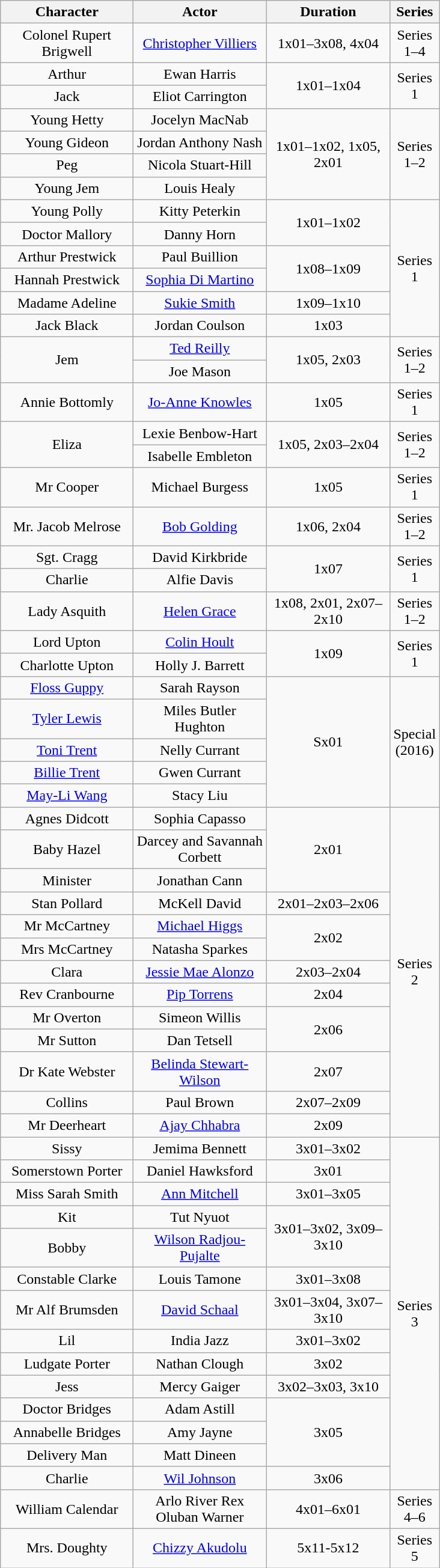<table class="wikitable sortable" style="text-align:center;">
<tr>
<th style="width:140px;">Character</th>
<th style="width:140px;">Actor</th>
<th style="width:130px;">Duration</th>
<th style="width:20px;">Series</th>
</tr>
<tr>
<td>Colonel Rupert Brigwell</td>
<td><a href='#'>Christopher Villiers</a></td>
<td>1x01–3x08, 4x04</td>
<td>Series 1–4</td>
</tr>
<tr>
<td>Arthur</td>
<td>Ewan Harris</td>
<td rowspan="2">1x01–1x04</td>
<td rowspan="2">Series 1</td>
</tr>
<tr>
<td>Jack</td>
<td>Eliot Carrington</td>
</tr>
<tr>
<td>Young Hetty</td>
<td>Jocelyn MacNab</td>
<td rowspan="4">1x01–1x02, 1x05, 2x01</td>
<td rowspan="4">Series 1–2</td>
</tr>
<tr>
<td>Young Gideon</td>
<td>Jordan Anthony Nash</td>
</tr>
<tr>
<td>Peg</td>
<td>Nicola Stuart-Hill</td>
</tr>
<tr>
<td>Young Jem</td>
<td>Louis Healy</td>
</tr>
<tr>
<td>Young Polly</td>
<td>Kitty Peterkin</td>
<td rowspan="2">1x01–1x02</td>
<td rowspan="6">Series 1</td>
</tr>
<tr>
<td>Doctor Mallory</td>
<td>Danny Horn</td>
</tr>
<tr>
<td>Arthur Prestwick</td>
<td>Paul Buillion</td>
<td rowspan= 2>1x08–1x09</td>
</tr>
<tr>
<td>Hannah Prestwick</td>
<td><a href='#'>Sophia Di Martino</a></td>
</tr>
<tr>
<td>Madame Adeline</td>
<td><a href='#'>Sukie Smith</a></td>
<td>1x09–1x10</td>
</tr>
<tr>
<td>Jack Black</td>
<td>Jordan Coulson</td>
<td>1x03</td>
</tr>
<tr>
<td rowspan=2>Jem</td>
<td><a href='#'>Ted Reilly</a></td>
<td rowspan="2">1x05, 2x03</td>
<td rowspan="2">Series 1–2</td>
</tr>
<tr>
<td>Joe Mason</td>
</tr>
<tr>
<td>Annie Bottomly</td>
<td><a href='#'>Jo-Anne Knowles</a></td>
<td>1x05</td>
<td>Series 1</td>
</tr>
<tr>
<td rowspan=2>Eliza</td>
<td>Lexie Benbow-Hart</td>
<td rowspan="2">1x05, 2x03–2x04</td>
<td rowspan="2">Series 1–2</td>
</tr>
<tr>
<td>Isabelle Embleton</td>
</tr>
<tr>
<td>Mr Cooper</td>
<td>Michael Burgess</td>
<td>1x05</td>
<td>Series 1</td>
</tr>
<tr>
<td>Mr. Jacob Melrose</td>
<td><a href='#'>Bob Golding</a></td>
<td>1x06, 2x04</td>
<td>Series 1–2</td>
</tr>
<tr>
<td>Sgt. Cragg</td>
<td>David Kirkbride</td>
<td rowspan="2">1x07</td>
<td rowspan="2">Series 1</td>
</tr>
<tr>
<td>Charlie</td>
<td>Alfie Davis</td>
</tr>
<tr>
<td>Lady Asquith</td>
<td><a href='#'>Helen Grace</a></td>
<td>1x08, 2x01, 2x07–2x10</td>
<td>Series 1–2</td>
</tr>
<tr>
<td>Lord Upton</td>
<td><a href='#'>Colin Hoult</a></td>
<td rowspan="2">1x09</td>
<td rowspan="2">Series 1</td>
</tr>
<tr>
<td>Charlotte Upton</td>
<td>Holly J. Barrett</td>
</tr>
<tr>
<td><a href='#'>Floss Guppy</a></td>
<td>Sarah Rayson</td>
<td rowspan="5">Sx01</td>
<td rowspan="5">Special (2016)</td>
</tr>
<tr>
<td><a href='#'>Tyler Lewis</a></td>
<td>Miles Butler Hughton</td>
</tr>
<tr>
<td><a href='#'>Toni Trent</a></td>
<td>Nelly Currant</td>
</tr>
<tr>
<td><a href='#'>Billie Trent</a></td>
<td>Gwen Currant</td>
</tr>
<tr>
<td><a href='#'>May-Li Wang</a></td>
<td>Stacy Liu</td>
</tr>
<tr>
<td>Agnes Didcott</td>
<td>Sophia Capasso</td>
<td rowspan="3">2x01</td>
<td rowspan="13">Series 2</td>
</tr>
<tr>
<td>Baby Hazel</td>
<td>Darcey and Savannah Corbett</td>
</tr>
<tr>
<td>Minister</td>
<td>Jonathan Cann</td>
</tr>
<tr>
<td>Stan Pollard</td>
<td>McKell David</td>
<td>2x01–2x03–2x06</td>
</tr>
<tr>
<td>Mr McCartney</td>
<td><a href='#'>Michael Higgs</a></td>
<td rowspan="2">2x02</td>
</tr>
<tr>
<td>Mrs McCartney</td>
<td>Natasha Sparkes</td>
</tr>
<tr>
<td>Clara</td>
<td><a href='#'>Jessie Mae Alonzo</a></td>
<td>2x03–2x04</td>
</tr>
<tr>
<td>Rev Cranbourne</td>
<td><a href='#'>Pip Torrens</a></td>
<td>2x04</td>
</tr>
<tr>
<td>Mr Overton</td>
<td>Simeon Willis</td>
<td rowspan="2">2x06</td>
</tr>
<tr>
<td>Mr Sutton</td>
<td>Dan Tetsell</td>
</tr>
<tr>
<td>Dr Kate Webster</td>
<td><a href='#'>Belinda Stewart-Wilson</a></td>
<td>2x07</td>
</tr>
<tr>
<td>Collins</td>
<td>Paul Brown</td>
<td>2x07–2x09</td>
</tr>
<tr>
<td>Mr Deerheart</td>
<td><a href='#'>Ajay Chhabra</a></td>
<td>2x09</td>
</tr>
<tr>
<td>Sissy</td>
<td>Jemima Bennett</td>
<td>3x01–3x02</td>
<td rowspan="14">Series 3</td>
</tr>
<tr>
<td>Somerstown Porter</td>
<td>Daniel Hawksford</td>
<td>3x01</td>
</tr>
<tr>
<td>Miss Sarah Smith</td>
<td><a href='#'>Ann Mitchell</a></td>
<td>3x01–3x05</td>
</tr>
<tr>
<td>Kit</td>
<td>Tut Nyuot</td>
<td rowspan="2">3x01–3x02, 3x09–3x10</td>
</tr>
<tr>
<td>Bobby</td>
<td><a href='#'>Wilson Radjou-Pujalte</a></td>
</tr>
<tr>
<td>Constable Clarke</td>
<td>Louis Tamone</td>
<td>3x01–3x08</td>
</tr>
<tr>
<td>Mr Alf Brumsden</td>
<td><a href='#'>David Schaal</a></td>
<td>3x01–3x04, 3x07–3x10</td>
</tr>
<tr>
<td>Lil</td>
<td>India Jazz</td>
<td>3x01–3x02</td>
</tr>
<tr>
<td>Ludgate Porter</td>
<td>Nathan Clough</td>
<td>3x02</td>
</tr>
<tr>
<td>Jess</td>
<td>Mercy Gaiger</td>
<td>3x02–3x03, 3x10</td>
</tr>
<tr>
<td>Doctor Bridges</td>
<td>Adam Astill</td>
<td rowspan="3">3x05</td>
</tr>
<tr>
<td>Annabelle Bridges</td>
<td>Amy Jayne</td>
</tr>
<tr>
<td>Delivery Man</td>
<td>Matt Dineen</td>
</tr>
<tr>
<td>Charlie</td>
<td><a href='#'>Wil Johnson</a></td>
<td>3x06</td>
</tr>
<tr>
<td>William Calendar</td>
<td>Arlo River Rex Oluban Warner</td>
<td>4x01–6x01</td>
<td>Series 4–6</td>
</tr>
<tr>
<td>Mrs. Doughty</td>
<td><a href='#'>Chizzy Akudolu</a></td>
<td>5x11-5x12</td>
<td>Series 5</td>
</tr>
</table>
